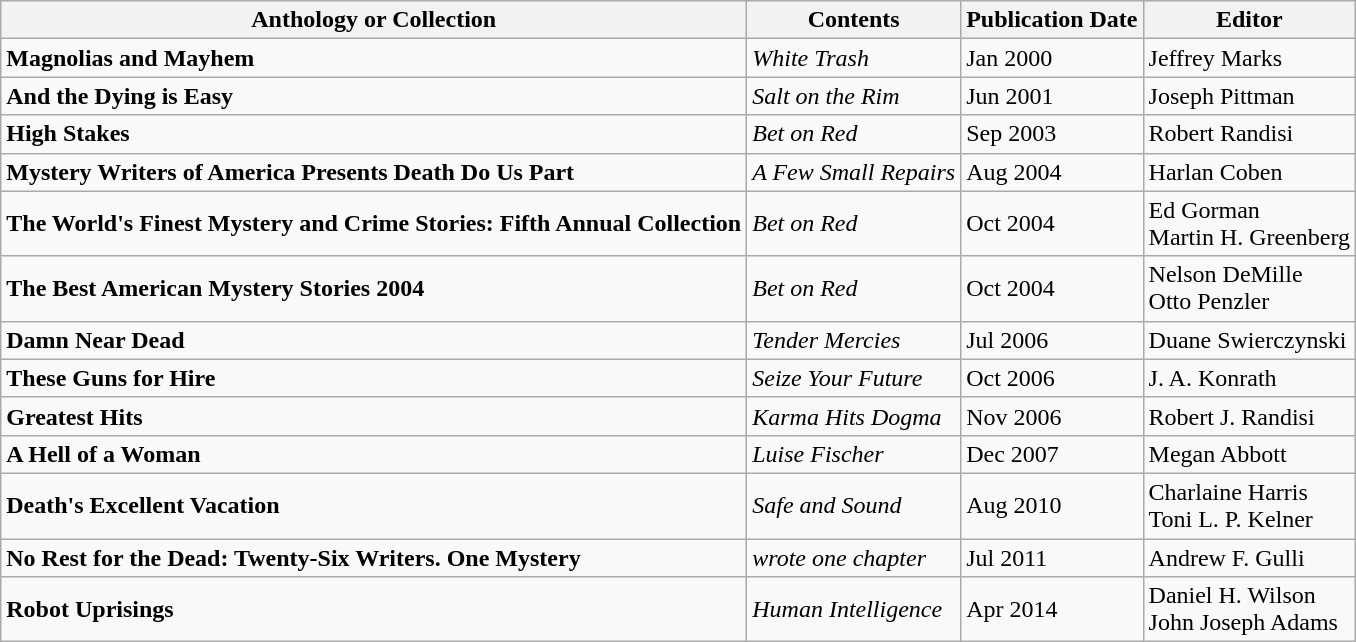<table class="wikitable">
<tr>
<th><strong>Anthology or Collection</strong></th>
<th><strong>Contents</strong></th>
<th><strong>Publication Date</strong></th>
<th>Editor</th>
</tr>
<tr>
<td><strong>Magnolias and Mayhem</strong></td>
<td><em>White Trash</em></td>
<td>Jan 2000</td>
<td>Jeffrey Marks</td>
</tr>
<tr>
<td><strong>And the Dying is Easy</strong></td>
<td><em>Salt on the Rim</em></td>
<td>Jun 2001</td>
<td>Joseph Pittman</td>
</tr>
<tr>
<td><strong>High Stakes</strong></td>
<td><em>Bet on Red</em></td>
<td>Sep 2003</td>
<td>Robert Randisi</td>
</tr>
<tr>
<td><strong>Mystery Writers of America Presents Death Do Us Part</strong></td>
<td><em>A Few Small Repairs</em></td>
<td>Aug 2004</td>
<td>Harlan Coben</td>
</tr>
<tr>
<td><strong>The World's Finest Mystery and Crime Stories: Fifth Annual Collection</strong></td>
<td><em>Bet on Red</em></td>
<td>Oct 2004</td>
<td>Ed Gorman<br>Martin H. Greenberg</td>
</tr>
<tr>
<td><strong>The Best American Mystery Stories 2004</strong></td>
<td><em>Bet on Red</em></td>
<td>Oct 2004</td>
<td>Nelson DeMille<br>Otto Penzler</td>
</tr>
<tr>
<td><strong>Damn Near Dead</strong></td>
<td><em>Tender Mercies</em></td>
<td>Jul 2006</td>
<td>Duane Swierczynski</td>
</tr>
<tr>
<td><strong>These Guns for Hire</strong></td>
<td><em>Seize Your Future</em></td>
<td>Oct 2006</td>
<td>J. A. Konrath</td>
</tr>
<tr>
<td><strong>Greatest Hits</strong></td>
<td><em>Karma Hits Dogma</em></td>
<td>Nov 2006</td>
<td>Robert J. Randisi</td>
</tr>
<tr>
<td><strong>A Hell of a Woman</strong></td>
<td><em>Luise Fischer</em></td>
<td>Dec 2007</td>
<td>Megan Abbott</td>
</tr>
<tr>
<td><strong>Death's Excellent Vacation</strong></td>
<td><em>Safe and Sound</em></td>
<td>Aug 2010</td>
<td>Charlaine Harris<br>Toni L. P. Kelner</td>
</tr>
<tr>
<td><strong>No Rest for the Dead: Twenty-Six Writers. One Mystery</strong></td>
<td><em>wrote one chapter</em></td>
<td>Jul 2011</td>
<td>Andrew F. Gulli</td>
</tr>
<tr>
<td><strong>Robot Uprisings</strong></td>
<td><em>Human Intelligence</em></td>
<td>Apr 2014</td>
<td>Daniel H. Wilson<br>John Joseph Adams</td>
</tr>
</table>
